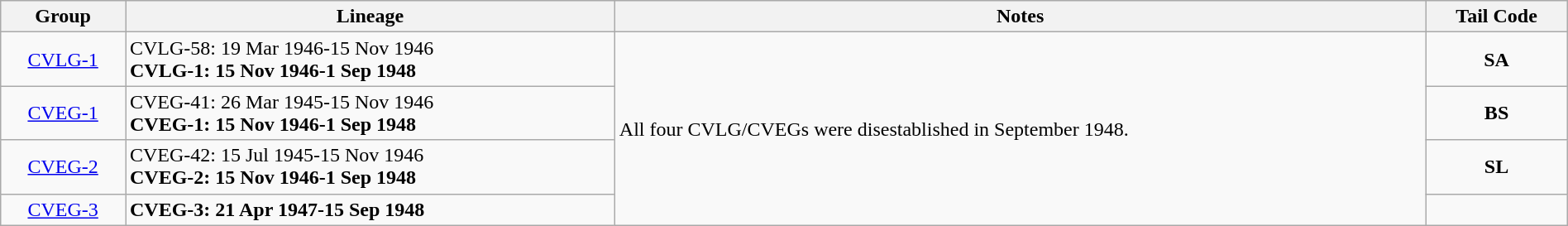<table class="wikitable" width=100% style="text-align: left">
<tr>
<th colspan=1>Group</th>
<th>Lineage</th>
<th>Notes</th>
<th>Tail Code</th>
</tr>
<tr>
<td align=center><a href='#'>CVLG-1</a></td>
<td style="white-space: nowrap;">CVLG-58: 19 Mar 1946-15 Nov 1946<br><strong>CVLG-1: 15 Nov 1946-1 Sep 1948</strong></td>
<td Rowspan="4">All four CVLG/CVEGs were disestablished in September 1948.</td>
<td align=center><strong>SA</strong></td>
</tr>
<tr>
<td align=center><a href='#'>CVEG-1</a></td>
<td>CVEG-41: 26 Mar 1945-15 Nov 1946<br><strong>CVEG-1: 15 Nov 1946-1 Sep 1948</strong></td>
<td align=center><strong>BS</strong></td>
</tr>
<tr>
<td align=center><a href='#'>CVEG-2</a></td>
<td>CVEG-42: 15 Jul 1945-15 Nov 1946<br><strong>CVEG-2: 15 Nov 1946-1 Sep 1948</strong></td>
<td align=center><strong>SL</strong></td>
</tr>
<tr>
<td align=center><a href='#'>CVEG-3</a></td>
<td><strong>CVEG-3: 21 Apr 1947-15 Sep 1948</strong></td>
<td></td>
</tr>
</table>
